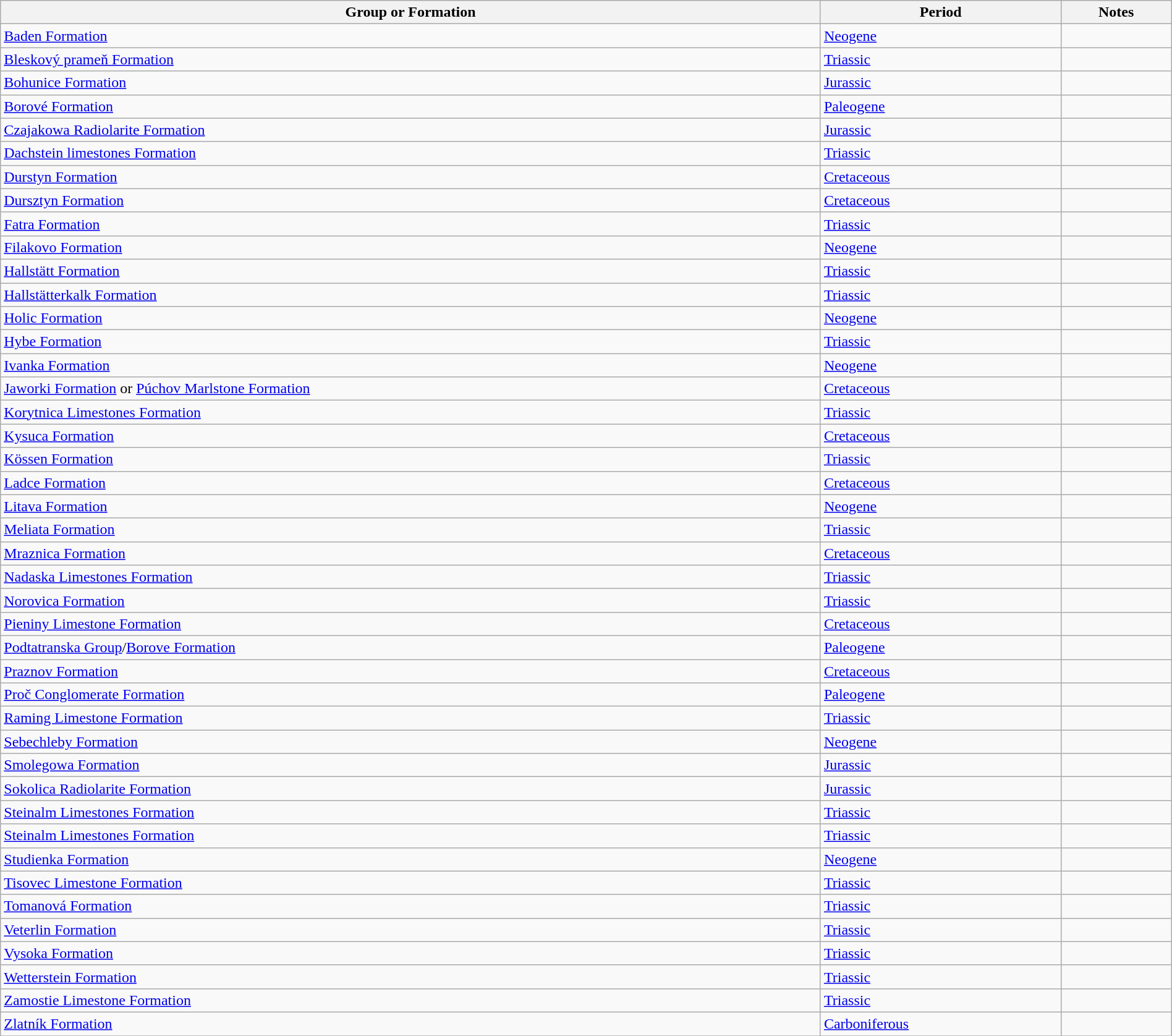<table class="wikitable sortable" style="width: 100%;">
<tr>
<th>Group or Formation</th>
<th>Period</th>
<th class="unsortable">Notes</th>
</tr>
<tr>
<td><a href='#'>Baden Formation</a></td>
<td><a href='#'>Neogene</a></td>
<td></td>
</tr>
<tr>
<td><a href='#'>Bleskový prameň Formation</a></td>
<td><a href='#'>Triassic</a></td>
<td></td>
</tr>
<tr>
<td><a href='#'>Bohunice Formation</a></td>
<td><a href='#'>Jurassic</a></td>
<td></td>
</tr>
<tr>
<td><a href='#'>Borové Formation</a></td>
<td><a href='#'>Paleogene</a></td>
<td></td>
</tr>
<tr>
<td><a href='#'>Czajakowa Radiolarite Formation</a></td>
<td><a href='#'>Jurassic</a></td>
<td></td>
</tr>
<tr>
<td><a href='#'>Dachstein limestones Formation</a></td>
<td><a href='#'>Triassic</a></td>
<td></td>
</tr>
<tr>
<td><a href='#'>Durstyn Formation</a></td>
<td><a href='#'>Cretaceous</a></td>
<td></td>
</tr>
<tr>
<td><a href='#'>Dursztyn Formation</a></td>
<td><a href='#'>Cretaceous</a></td>
<td></td>
</tr>
<tr>
<td><a href='#'>Fatra Formation</a></td>
<td><a href='#'>Triassic</a></td>
<td></td>
</tr>
<tr>
<td><a href='#'>Filakovo Formation</a></td>
<td><a href='#'>Neogene</a></td>
<td></td>
</tr>
<tr>
<td><a href='#'>Hallstätt Formation</a></td>
<td><a href='#'>Triassic</a></td>
<td></td>
</tr>
<tr>
<td><a href='#'>Hallstätterkalk Formation</a></td>
<td><a href='#'>Triassic</a></td>
<td></td>
</tr>
<tr>
<td><a href='#'>Holic Formation</a></td>
<td><a href='#'>Neogene</a></td>
<td></td>
</tr>
<tr>
<td><a href='#'>Hybe Formation</a></td>
<td><a href='#'>Triassic</a></td>
<td></td>
</tr>
<tr>
<td><a href='#'>Ivanka Formation</a></td>
<td><a href='#'>Neogene</a></td>
<td></td>
</tr>
<tr>
<td><a href='#'>Jaworki Formation</a> or <a href='#'>Púchov Marlstone Formation</a></td>
<td><a href='#'>Cretaceous</a></td>
<td></td>
</tr>
<tr>
<td><a href='#'>Korytnica Limestones Formation</a></td>
<td><a href='#'>Triassic</a></td>
<td></td>
</tr>
<tr>
<td><a href='#'>Kysuca Formation</a></td>
<td><a href='#'>Cretaceous</a></td>
<td></td>
</tr>
<tr>
<td><a href='#'>Kössen Formation</a></td>
<td><a href='#'>Triassic</a></td>
<td></td>
</tr>
<tr>
<td><a href='#'>Ladce Formation</a></td>
<td><a href='#'>Cretaceous</a></td>
<td></td>
</tr>
<tr>
<td><a href='#'>Litava Formation</a></td>
<td><a href='#'>Neogene</a></td>
<td></td>
</tr>
<tr>
<td><a href='#'>Meliata Formation</a></td>
<td><a href='#'>Triassic</a></td>
<td></td>
</tr>
<tr>
<td><a href='#'>Mraznica Formation</a></td>
<td><a href='#'>Cretaceous</a></td>
<td></td>
</tr>
<tr>
<td><a href='#'>Nadaska Limestones Formation</a></td>
<td><a href='#'>Triassic</a></td>
<td></td>
</tr>
<tr>
<td><a href='#'>Norovica Formation</a></td>
<td><a href='#'>Triassic</a></td>
<td></td>
</tr>
<tr>
<td><a href='#'>Pieniny Limestone Formation</a></td>
<td><a href='#'>Cretaceous</a></td>
<td></td>
</tr>
<tr>
<td><a href='#'>Podtatranska Group</a>/<a href='#'>Borove Formation</a></td>
<td><a href='#'>Paleogene</a></td>
<td></td>
</tr>
<tr>
<td><a href='#'>Praznov Formation</a></td>
<td><a href='#'>Cretaceous</a></td>
<td></td>
</tr>
<tr>
<td><a href='#'>Proč Conglomerate Formation</a></td>
<td><a href='#'>Paleogene</a></td>
<td></td>
</tr>
<tr>
<td><a href='#'>Raming Limestone Formation</a></td>
<td><a href='#'>Triassic</a></td>
<td></td>
</tr>
<tr>
<td><a href='#'>Sebechleby Formation</a></td>
<td><a href='#'>Neogene</a></td>
<td></td>
</tr>
<tr>
<td><a href='#'>Smolegowa Formation</a></td>
<td><a href='#'>Jurassic</a></td>
<td></td>
</tr>
<tr>
<td><a href='#'>Sokolica Radiolarite Formation</a></td>
<td><a href='#'>Jurassic</a></td>
<td></td>
</tr>
<tr>
<td><a href='#'>Steinalm Limestones Formation</a></td>
<td><a href='#'>Triassic</a></td>
<td></td>
</tr>
<tr>
<td><a href='#'>Steinalm Limestones Formation</a></td>
<td><a href='#'>Triassic</a></td>
<td></td>
</tr>
<tr>
<td><a href='#'>Studienka Formation</a></td>
<td><a href='#'>Neogene</a></td>
<td></td>
</tr>
<tr>
<td><a href='#'>Tisovec Limestone Formation</a></td>
<td><a href='#'>Triassic</a></td>
<td></td>
</tr>
<tr>
<td><a href='#'>Tomanová Formation</a></td>
<td><a href='#'>Triassic</a></td>
<td></td>
</tr>
<tr>
<td><a href='#'>Veterlin Formation</a></td>
<td><a href='#'>Triassic</a></td>
<td></td>
</tr>
<tr>
<td><a href='#'>Vysoka Formation</a></td>
<td><a href='#'>Triassic</a></td>
<td></td>
</tr>
<tr>
<td><a href='#'>Wetterstein Formation</a></td>
<td><a href='#'>Triassic</a></td>
<td></td>
</tr>
<tr>
<td><a href='#'>Zamostie Limestone Formation</a></td>
<td><a href='#'>Triassic</a></td>
<td></td>
</tr>
<tr>
<td><a href='#'>Zlatník Formation</a></td>
<td><a href='#'>Carboniferous</a></td>
<td></td>
</tr>
<tr>
</tr>
</table>
